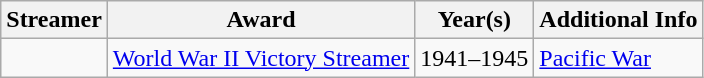<table class=wikitable>
<tr>
<th>Streamer</th>
<th>Award</th>
<th>Year(s)</th>
<th>Additional Info</th>
</tr>
<tr>
<td></td>
<td><a href='#'>World War II Victory Streamer</a></td>
<td>1941–1945</td>
<td><a href='#'>Pacific War</a></td>
</tr>
</table>
